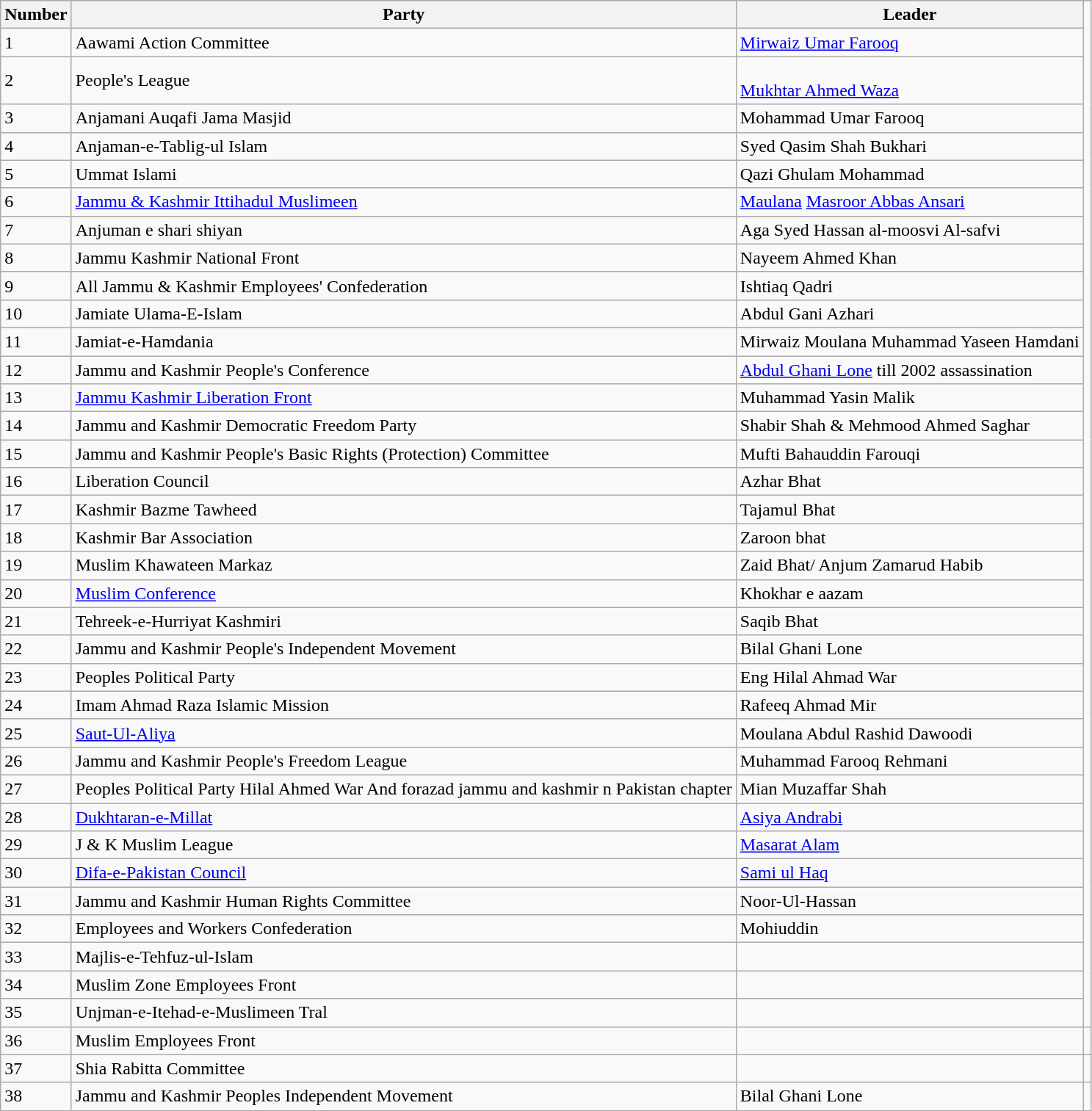<table class ="wikitable sortable">
<tr>
<th>Number</th>
<th>Party</th>
<th>Leader</th>
</tr>
<tr>
<td>1</td>
<td>Aawami Action Committee</td>
<td><a href='#'>Mirwaiz Umar Farooq</a></td>
</tr>
<tr>
<td>2</td>
<td>People's League</td>
<td><br><a href='#'>Mukhtar Ahmed Waza</a></td>
</tr>
<tr>
<td>3</td>
<td>Anjamani Auqafi Jama Masjid</td>
<td>Mohammad Umar Farooq</td>
</tr>
<tr>
<td>4</td>
<td>Anjaman-e-Tablig-ul Islam</td>
<td>Syed Qasim Shah Bukhari</td>
</tr>
<tr>
<td>5</td>
<td>Ummat Islami</td>
<td>Qazi Ghulam Mohammad</td>
</tr>
<tr>
<td>6</td>
<td><a href='#'>Jammu & Kashmir Ittihadul Muslimeen</a></td>
<td><a href='#'>Maulana</a> <a href='#'>Masroor Abbas Ansari</a></td>
</tr>
<tr>
<td>7</td>
<td>Anjuman e shari shiyan</td>
<td>Aga Syed Hassan al-moosvi Al-safvi</td>
</tr>
<tr>
<td>8</td>
<td>Jammu Kashmir National Front</td>
<td>Nayeem Ahmed Khan</td>
</tr>
<tr>
<td>9</td>
<td>All Jammu & Kashmir Employees' Confederation</td>
<td>Ishtiaq Qadri</td>
</tr>
<tr>
<td>10</td>
<td>Jamiate Ulama-E-Islam</td>
<td>Abdul Gani Azhari</td>
</tr>
<tr>
<td>11</td>
<td>Jamiat-e-Hamdania</td>
<td>Mirwaiz Moulana Muhammad Yaseen Hamdani</td>
</tr>
<tr>
<td>12</td>
<td>Jammu and Kashmir People's Conference</td>
<td><a href='#'>Abdul Ghani Lone</a> till 2002 assassination</td>
</tr>
<tr>
<td>13</td>
<td><a href='#'>Jammu Kashmir Liberation Front</a></td>
<td>Muhammad Yasin Malik</td>
</tr>
<tr>
<td>14</td>
<td>Jammu and Kashmir Democratic Freedom Party</td>
<td>Shabir Shah & Mehmood Ahmed Saghar</td>
</tr>
<tr>
<td>15</td>
<td>Jammu and Kashmir People's Basic Rights (Protection) Committee</td>
<td>Mufti Bahauddin Farouqi</td>
</tr>
<tr>
<td>16</td>
<td>Liberation Council</td>
<td>Azhar Bhat</td>
</tr>
<tr>
<td>17</td>
<td>Kashmir Bazme Tawheed</td>
<td>Tajamul Bhat</td>
</tr>
<tr>
<td>18</td>
<td>Kashmir Bar Association</td>
<td>Zaroon bhat</td>
</tr>
<tr>
<td>19</td>
<td>Muslim Khawateen Markaz</td>
<td>Zaid Bhat/ Anjum Zamarud Habib</td>
</tr>
<tr>
<td>20</td>
<td><a href='#'>Muslim Conference</a></td>
<td>Khokhar e aazam</td>
</tr>
<tr>
<td>21</td>
<td>Tehreek-e-Hurriyat Kashmiri</td>
<td>Saqib Bhat</td>
</tr>
<tr>
<td>22</td>
<td>Jammu and Kashmir People's Independent Movement</td>
<td>Bilal Ghani Lone</td>
</tr>
<tr>
<td>23</td>
<td>Peoples Political Party</td>
<td>Eng Hilal Ahmad War</td>
</tr>
<tr>
<td>24</td>
<td>Imam Ahmad Raza Islamic Mission</td>
<td>Rafeeq Ahmad Mir</td>
</tr>
<tr>
<td>25</td>
<td><a href='#'>Saut-Ul-Aliya</a></td>
<td>Moulana Abdul Rashid Dawoodi</td>
</tr>
<tr>
<td>26</td>
<td>Jammu and Kashmir People's Freedom League</td>
<td>Muhammad Farooq Rehmani</td>
</tr>
<tr>
<td>27</td>
<td>Peoples Political Party Hilal Ahmed War And forazad jammu and kashmir n Pakistan chapter</td>
<td>Mian Muzaffar Shah</td>
</tr>
<tr>
<td>28</td>
<td><a href='#'>Dukhtaran-e-Millat</a></td>
<td><a href='#'>Asiya Andrabi</a></td>
</tr>
<tr>
<td>29</td>
<td>J & K Muslim League</td>
<td><a href='#'>Masarat Alam</a></td>
</tr>
<tr>
<td>30</td>
<td><a href='#'>Difa-e-Pakistan Council</a></td>
<td><a href='#'>Sami ul Haq</a></td>
</tr>
<tr>
<td>31</td>
<td>Jammu and Kashmir Human Rights Committee</td>
<td>Noor-Ul-Hassan</td>
</tr>
<tr>
<td>32</td>
<td>Employees and Workers Confederation</td>
<td>Mohiuddin</td>
</tr>
<tr>
<td>33</td>
<td>Majlis-e-Tehfuz-ul-Islam</td>
<td></td>
</tr>
<tr>
<td>34</td>
<td>Muslim Zone Employees Front</td>
<td></td>
</tr>
<tr>
<td>35</td>
<td>Unjman-e-Itehad-e-Muslimeen Tral</td>
<td></td>
</tr>
<tr>
<td>36</td>
<td>Muslim Employees Front</td>
<td></td>
<td></td>
</tr>
<tr>
<td>37</td>
<td>Shia Rabitta Committee</td>
<td></td>
<td></td>
</tr>
<tr>
<td>38</td>
<td>Jammu and Kashmir Peoples Independent Movement</td>
<td>Bilal Ghani Lone</td>
</tr>
</table>
